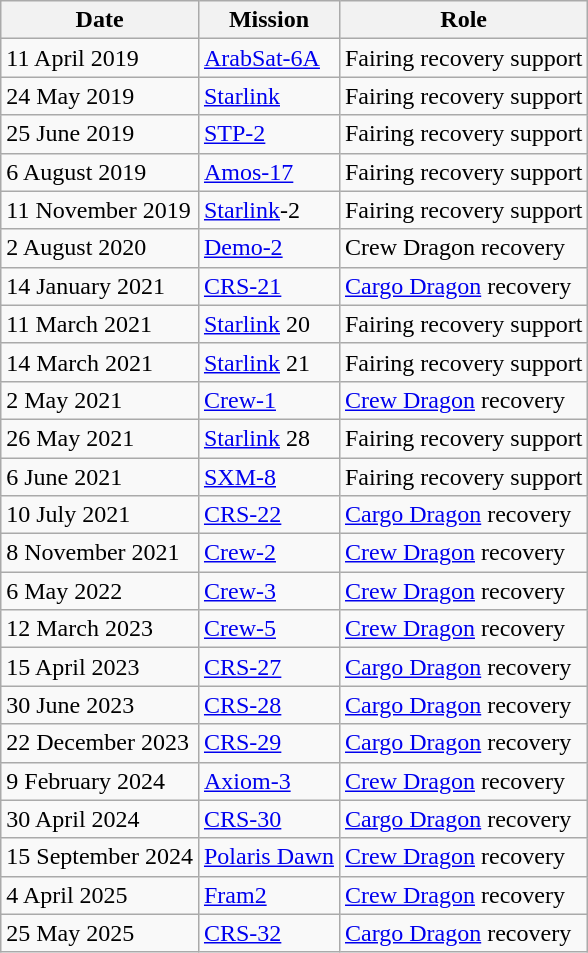<table class="wikitable sticky-header">
<tr>
<th>Date</th>
<th>Mission</th>
<th>Role</th>
</tr>
<tr>
<td>11 April 2019</td>
<td><a href='#'>ArabSat-6A</a></td>
<td>Fairing recovery support</td>
</tr>
<tr>
<td>24 May 2019</td>
<td><a href='#'>Starlink</a></td>
<td>Fairing recovery support</td>
</tr>
<tr>
<td>25 June 2019</td>
<td><a href='#'>STP-2</a></td>
<td>Fairing recovery support</td>
</tr>
<tr>
<td>6 August 2019</td>
<td><a href='#'>Amos-17</a></td>
<td>Fairing recovery support</td>
</tr>
<tr>
<td>11 November 2019</td>
<td><a href='#'>Starlink</a>-2</td>
<td>Fairing recovery support</td>
</tr>
<tr>
<td>2 August 2020</td>
<td><a href='#'>Demo-2</a></td>
<td>Crew Dragon recovery</td>
</tr>
<tr>
<td>14 January 2021</td>
<td><a href='#'>CRS-21</a></td>
<td><a href='#'>Cargo Dragon</a> recovery</td>
</tr>
<tr>
<td>11 March 2021</td>
<td><a href='#'>Starlink</a> 20</td>
<td>Fairing recovery support</td>
</tr>
<tr>
<td>14 March 2021</td>
<td><a href='#'>Starlink</a> 21</td>
<td>Fairing recovery support</td>
</tr>
<tr>
<td>2 May 2021</td>
<td><a href='#'>Crew-1</a></td>
<td><a href='#'>Crew Dragon</a> recovery</td>
</tr>
<tr>
<td>26 May 2021</td>
<td><a href='#'>Starlink</a> 28</td>
<td>Fairing recovery support</td>
</tr>
<tr>
<td>6 June 2021</td>
<td><a href='#'>SXM-8</a></td>
<td>Fairing recovery support</td>
</tr>
<tr>
<td>10 July 2021</td>
<td><a href='#'>CRS-22</a></td>
<td><a href='#'>Cargo Dragon</a> recovery</td>
</tr>
<tr>
<td>8 November 2021</td>
<td><a href='#'>Crew-2</a></td>
<td><a href='#'>Crew Dragon</a> recovery</td>
</tr>
<tr>
<td>6 May 2022</td>
<td><a href='#'>Crew-3</a></td>
<td><a href='#'>Crew Dragon</a> recovery</td>
</tr>
<tr>
<td>12 March 2023</td>
<td><a href='#'>Crew-5</a></td>
<td><a href='#'>Crew Dragon</a> recovery</td>
</tr>
<tr>
<td>15 April 2023</td>
<td><a href='#'>CRS-27</a></td>
<td><a href='#'>Cargo Dragon</a> recovery</td>
</tr>
<tr>
<td>30 June 2023</td>
<td><a href='#'>CRS-28</a></td>
<td><a href='#'>Cargo Dragon</a> recovery</td>
</tr>
<tr>
<td>22 December 2023</td>
<td><a href='#'>CRS-29</a></td>
<td><a href='#'>Cargo Dragon</a> recovery</td>
</tr>
<tr>
<td>9 February 2024</td>
<td><a href='#'>Axiom-3</a></td>
<td><a href='#'>Crew Dragon</a> recovery</td>
</tr>
<tr>
<td>30 April 2024</td>
<td><a href='#'>CRS-30</a></td>
<td><a href='#'>Cargo Dragon</a> recovery</td>
</tr>
<tr>
<td>15 September 2024</td>
<td><a href='#'>Polaris Dawn</a></td>
<td><a href='#'>Crew Dragon</a> recovery</td>
</tr>
<tr>
<td>4 April 2025</td>
<td><a href='#'>Fram2</a></td>
<td><a href='#'>Crew Dragon</a> recovery</td>
</tr>
<tr>
<td>25 May 2025</td>
<td><a href='#'>CRS-32</a></td>
<td><a href='#'>Cargo Dragon</a> recovery</td>
</tr>
</table>
